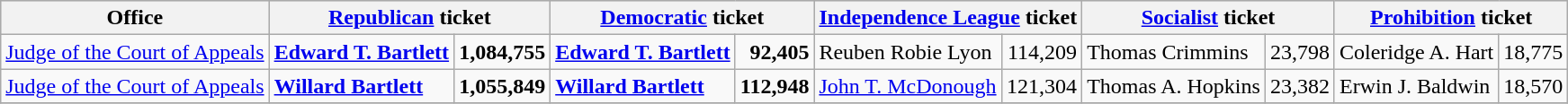<table class=wikitable>
<tr bgcolor=lightgrey>
<th>Office</th>
<th colspan="2" ><a href='#'>Republican</a> ticket</th>
<th colspan="2" ><a href='#'>Democratic</a> ticket</th>
<th colspan="2" ><a href='#'>Independence League</a> ticket</th>
<th colspan="2" ><a href='#'>Socialist</a> ticket</th>
<th colspan="2" ><a href='#'>Prohibition</a> ticket</th>
</tr>
<tr>
<td><a href='#'>Judge of the Court of Appeals</a></td>
<td><strong><a href='#'>Edward T. Bartlett</a></strong></td>
<td align="right"><strong>1,084,755</strong></td>
<td><strong><a href='#'>Edward T. Bartlett</a></strong></td>
<td align="right"><strong>92,405</strong></td>
<td>Reuben Robie Lyon</td>
<td align="right">114,209</td>
<td>Thomas Crimmins</td>
<td align="right">23,798</td>
<td>Coleridge A. Hart</td>
<td align="right">18,775</td>
</tr>
<tr>
<td><a href='#'>Judge of the Court of Appeals</a></td>
<td><strong><a href='#'>Willard Bartlett</a></strong></td>
<td align="right"><strong>1,055,849</strong></td>
<td><strong><a href='#'>Willard Bartlett</a></strong></td>
<td align="right"><strong>112,948</strong></td>
<td><a href='#'>John T. McDonough</a></td>
<td align="right">121,304</td>
<td>Thomas A. Hopkins</td>
<td align="right">23,382</td>
<td>Erwin J. Baldwin</td>
<td align="right">18,570</td>
</tr>
<tr>
</tr>
</table>
